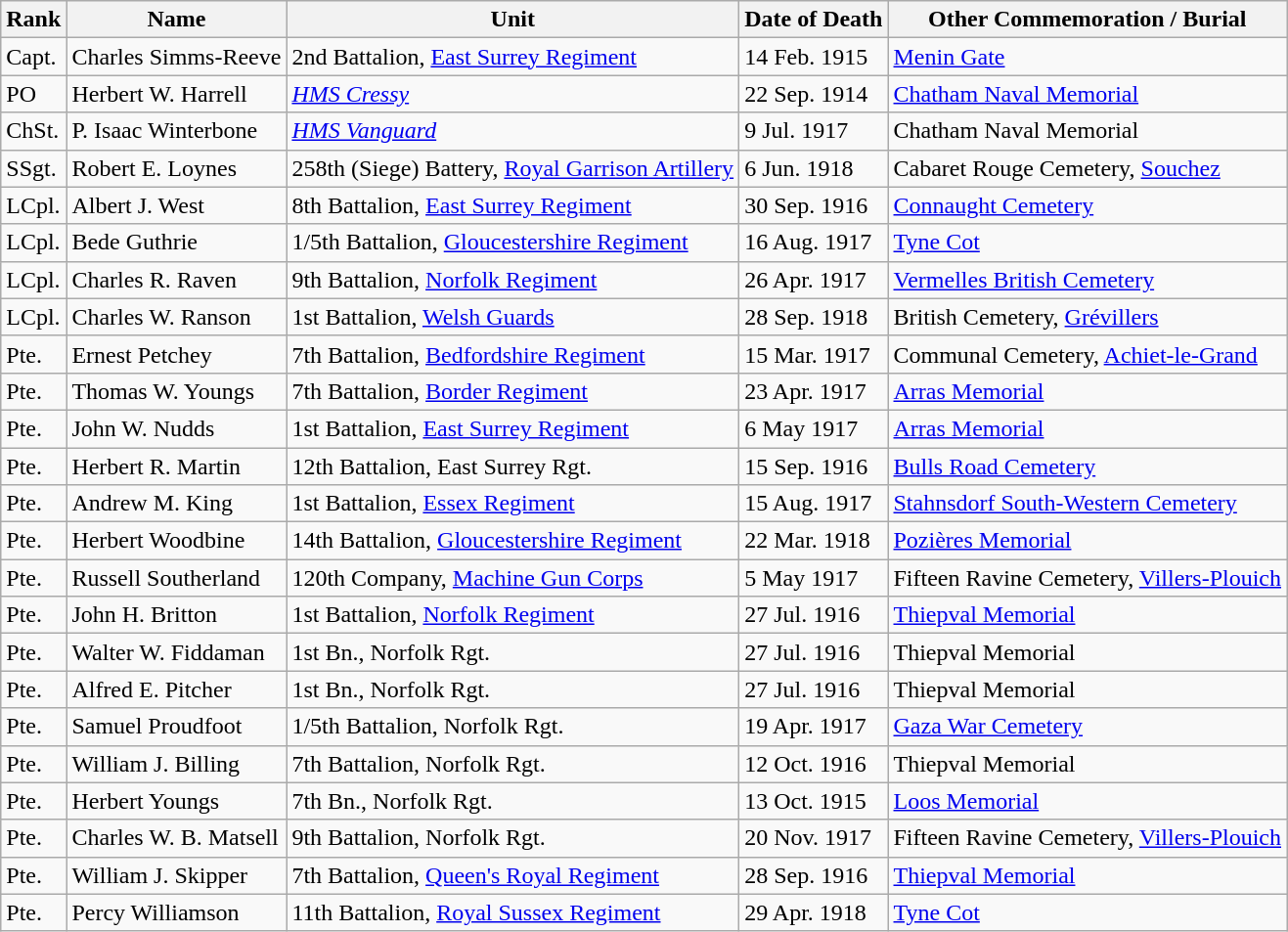<table class="wikitable">
<tr>
<th>Rank</th>
<th>Name</th>
<th>Unit</th>
<th>Date of Death</th>
<th>Other Commemoration / Burial</th>
</tr>
<tr>
<td>Capt.</td>
<td>Charles Simms-Reeve</td>
<td>2nd Battalion, <a href='#'>East Surrey Regiment</a></td>
<td>14 Feb. 1915</td>
<td><a href='#'>Menin Gate</a></td>
</tr>
<tr>
<td>PO</td>
<td>Herbert W. Harrell</td>
<td><em><a href='#'>HMS Cressy</a></em></td>
<td>22 Sep. 1914</td>
<td><a href='#'>Chatham Naval Memorial</a></td>
</tr>
<tr>
<td>ChSt.</td>
<td>P. Isaac Winterbone</td>
<td><em><a href='#'>HMS Vanguard</a></em></td>
<td>9 Jul. 1917</td>
<td>Chatham Naval Memorial</td>
</tr>
<tr>
<td>SSgt.</td>
<td>Robert E. Loynes</td>
<td>258th (Siege) Battery, <a href='#'>Royal Garrison Artillery</a></td>
<td>6 Jun. 1918</td>
<td>Cabaret Rouge Cemetery, <a href='#'>Souchez</a></td>
</tr>
<tr>
<td>LCpl.</td>
<td>Albert J. West</td>
<td>8th Battalion, <a href='#'>East Surrey Regiment</a></td>
<td>30 Sep. 1916</td>
<td><a href='#'>Connaught Cemetery</a></td>
</tr>
<tr>
<td>LCpl.</td>
<td>Bede Guthrie</td>
<td>1/5th Battalion, <a href='#'>Gloucestershire Regiment</a></td>
<td>16 Aug. 1917</td>
<td><a href='#'>Tyne Cot</a></td>
</tr>
<tr>
<td>LCpl.</td>
<td>Charles R. Raven</td>
<td>9th Battalion, <a href='#'>Norfolk Regiment</a></td>
<td>26 Apr. 1917</td>
<td><a href='#'>Vermelles British Cemetery</a></td>
</tr>
<tr>
<td>LCpl.</td>
<td>Charles W. Ranson</td>
<td>1st Battalion, <a href='#'>Welsh Guards</a></td>
<td>28 Sep. 1918</td>
<td>British Cemetery, <a href='#'>Grévillers</a></td>
</tr>
<tr>
<td>Pte.</td>
<td>Ernest Petchey</td>
<td>7th Battalion, <a href='#'>Bedfordshire Regiment</a></td>
<td>15 Mar. 1917</td>
<td>Communal Cemetery, <a href='#'>Achiet-le-Grand</a></td>
</tr>
<tr>
<td>Pte.</td>
<td>Thomas W. Youngs</td>
<td>7th Battalion, <a href='#'>Border Regiment</a></td>
<td>23 Apr. 1917</td>
<td><a href='#'>Arras Memorial</a></td>
</tr>
<tr>
<td>Pte.</td>
<td>John W. Nudds</td>
<td>1st Battalion, <a href='#'>East Surrey Regiment</a></td>
<td>6 May 1917</td>
<td><a href='#'>Arras Memorial</a></td>
</tr>
<tr>
<td>Pte.</td>
<td>Herbert R. Martin</td>
<td>12th Battalion, East Surrey Rgt.</td>
<td>15 Sep. 1916</td>
<td><a href='#'>Bulls Road Cemetery</a></td>
</tr>
<tr>
<td>Pte.</td>
<td>Andrew M. King</td>
<td>1st Battalion, <a href='#'>Essex Regiment</a></td>
<td>15 Aug. 1917</td>
<td><a href='#'>Stahnsdorf South-Western Cemetery</a></td>
</tr>
<tr>
<td>Pte.</td>
<td>Herbert Woodbine</td>
<td>14th Battalion, <a href='#'>Gloucestershire Regiment</a></td>
<td>22 Mar. 1918</td>
<td><a href='#'>Pozières Memorial</a></td>
</tr>
<tr>
<td>Pte.</td>
<td>Russell Southerland</td>
<td>120th Company, <a href='#'>Machine Gun Corps</a></td>
<td>5 May 1917</td>
<td>Fifteen Ravine Cemetery, <a href='#'>Villers-Plouich</a></td>
</tr>
<tr>
<td>Pte.</td>
<td>John H. Britton</td>
<td>1st Battalion, <a href='#'>Norfolk Regiment</a></td>
<td>27 Jul. 1916</td>
<td><a href='#'>Thiepval Memorial</a></td>
</tr>
<tr>
<td>Pte.</td>
<td>Walter W. Fiddaman</td>
<td>1st Bn., Norfolk Rgt.</td>
<td>27 Jul. 1916</td>
<td>Thiepval Memorial</td>
</tr>
<tr>
<td>Pte.</td>
<td>Alfred E. Pitcher</td>
<td>1st Bn., Norfolk Rgt.</td>
<td>27 Jul. 1916</td>
<td>Thiepval Memorial</td>
</tr>
<tr>
<td>Pte.</td>
<td>Samuel Proudfoot</td>
<td>1/5th Battalion, Norfolk Rgt.</td>
<td>19 Apr. 1917</td>
<td><a href='#'>Gaza War Cemetery</a></td>
</tr>
<tr>
<td>Pte.</td>
<td>William J. Billing</td>
<td>7th Battalion, Norfolk Rgt.</td>
<td>12 Oct. 1916</td>
<td>Thiepval Memorial</td>
</tr>
<tr>
<td>Pte.</td>
<td>Herbert Youngs</td>
<td>7th Bn., Norfolk Rgt.</td>
<td>13 Oct. 1915</td>
<td><a href='#'>Loos Memorial</a></td>
</tr>
<tr>
<td>Pte.</td>
<td>Charles W. B. Matsell</td>
<td>9th Battalion, Norfolk Rgt.</td>
<td>20 Nov. 1917</td>
<td>Fifteen Ravine Cemetery, <a href='#'>Villers-Plouich</a></td>
</tr>
<tr>
<td>Pte.</td>
<td>William J. Skipper</td>
<td>7th Battalion, <a href='#'>Queen's Royal Regiment</a></td>
<td>28 Sep. 1916</td>
<td><a href='#'>Thiepval Memorial</a></td>
</tr>
<tr>
<td>Pte.</td>
<td>Percy Williamson</td>
<td>11th Battalion, <a href='#'>Royal Sussex Regiment</a></td>
<td>29 Apr. 1918</td>
<td><a href='#'>Tyne Cot</a></td>
</tr>
</table>
